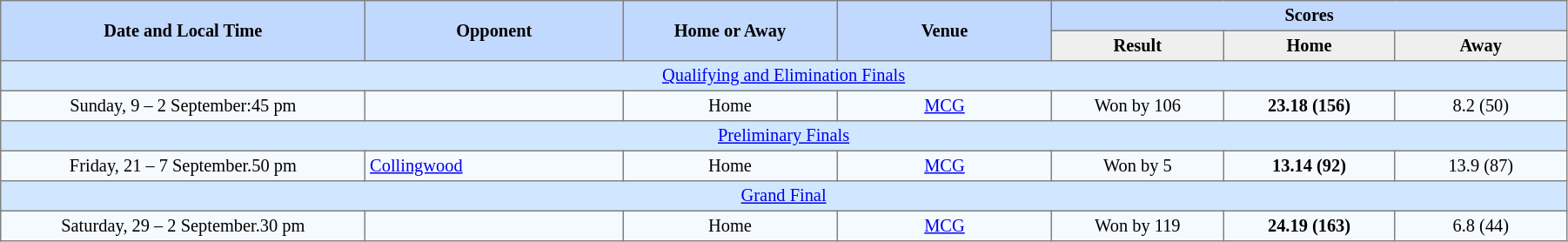<table border=1 style="border-collapse:collapse; font-size:85%; text-align:center;" cellpadding=3 cellspacing=0 width=95%>
<tr bgcolor=#C1D8FF>
<th rowspan=2 width=17%>Date and Local Time</th>
<th rowspan=2 width=12%>Opponent</th>
<th rowspan=2 width=10%>Home or Away</th>
<th rowspan=2 width=10%>Venue</th>
<th colspan=3>Scores</th>
</tr>
<tr bgcolor=#EFEFEF>
<th width=8%>Result</th>
<th width=8%>Home</th>
<th width=8%>Away</th>
</tr>
<tr bgcolor="#D0E7FF">
<td colspan=7><a href='#'>Qualifying and Elimination Finals</a></td>
</tr>
<tr bgcolor=#F5FAFF>
<td>Sunday, 9 – 2 September:45 pm</td>
<td align=left></td>
<td>Home</td>
<td><a href='#'>MCG</a></td>
<td>Won by 106</td>
<td><strong>23.18 (156)</strong></td>
<td>8.2 (50)</td>
</tr>
<tr bgcolor="#D0E7FF">
<td colspan=7><a href='#'>Preliminary Finals</a></td>
</tr>
<tr bgcolor=#F5FAFF>
<td>Friday, 21 – 7 September.50 pm</td>
<td align=left><a href='#'>Collingwood</a></td>
<td>Home</td>
<td><a href='#'>MCG</a></td>
<td>Won by 5</td>
<td><strong>13.14 (92)</strong></td>
<td>13.9 (87)</td>
</tr>
<tr bgcolor="#D0E7FF">
<td colspan=7><a href='#'>Grand Final</a></td>
</tr>
<tr bgcolor=#F5FAFF>
<td>Saturday, 29 – 2 September.30 pm</td>
<td align=left></td>
<td>Home</td>
<td><a href='#'>MCG</a></td>
<td>Won by 119</td>
<td><strong>24.19 (163)</strong></td>
<td>6.8 (44)</td>
</tr>
</table>
